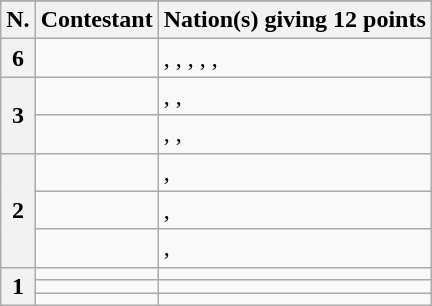<table class="wikitable plainrowheaders">
<tr>
</tr>
<tr>
<th scope="col">N.</th>
<th scope="col">Contestant</th>
<th scope="col">Nation(s) giving 12 points</th>
</tr>
<tr>
<th scope="row">6</th>
<td></td>
<td>, , <strong></strong>, , , <strong></strong></td>
</tr>
<tr>
<th scope="row" rowspan="2">3</th>
<td></td>
<td>, , </td>
</tr>
<tr>
<td></td>
<td>, , </td>
</tr>
<tr>
<th scope="row" rowspan="3">2</th>
<td></td>
<td><strong></strong>, </td>
</tr>
<tr>
<td></td>
<td><strong></strong>, <strong></strong></td>
</tr>
<tr>
<td></td>
<td>, </td>
</tr>
<tr>
<th scope="row" rowspan="3">1</th>
<td></td>
<td></td>
</tr>
<tr>
<td></td>
<td><strong></strong></td>
</tr>
<tr>
<td></td>
<td></td>
</tr>
</table>
